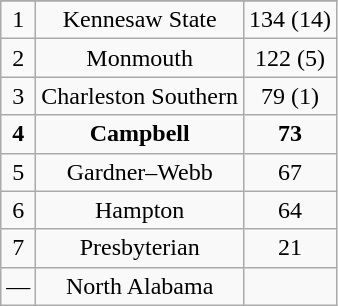<table class="wikitable">
<tr align="center">
</tr>
<tr align="center">
<td>1</td>
<td>Kennesaw State</td>
<td>134 (14)</td>
</tr>
<tr align="center">
<td>2</td>
<td>Monmouth</td>
<td>122 (5)</td>
</tr>
<tr align="center">
<td>3</td>
<td>Charleston Southern</td>
<td>79 (1)</td>
</tr>
<tr align="center">
<td><strong>4</strong></td>
<td><strong>Campbell</strong></td>
<td><strong>73</strong></td>
</tr>
<tr align="center">
<td>5</td>
<td>Gardner–Webb</td>
<td>67</td>
</tr>
<tr align="center">
<td>6</td>
<td>Hampton</td>
<td>64</td>
</tr>
<tr align="center">
<td>7</td>
<td>Presbyterian</td>
<td>21</td>
</tr>
<tr align="center">
<td>—</td>
<td>North Alabama</td>
<td></td>
</tr>
</table>
